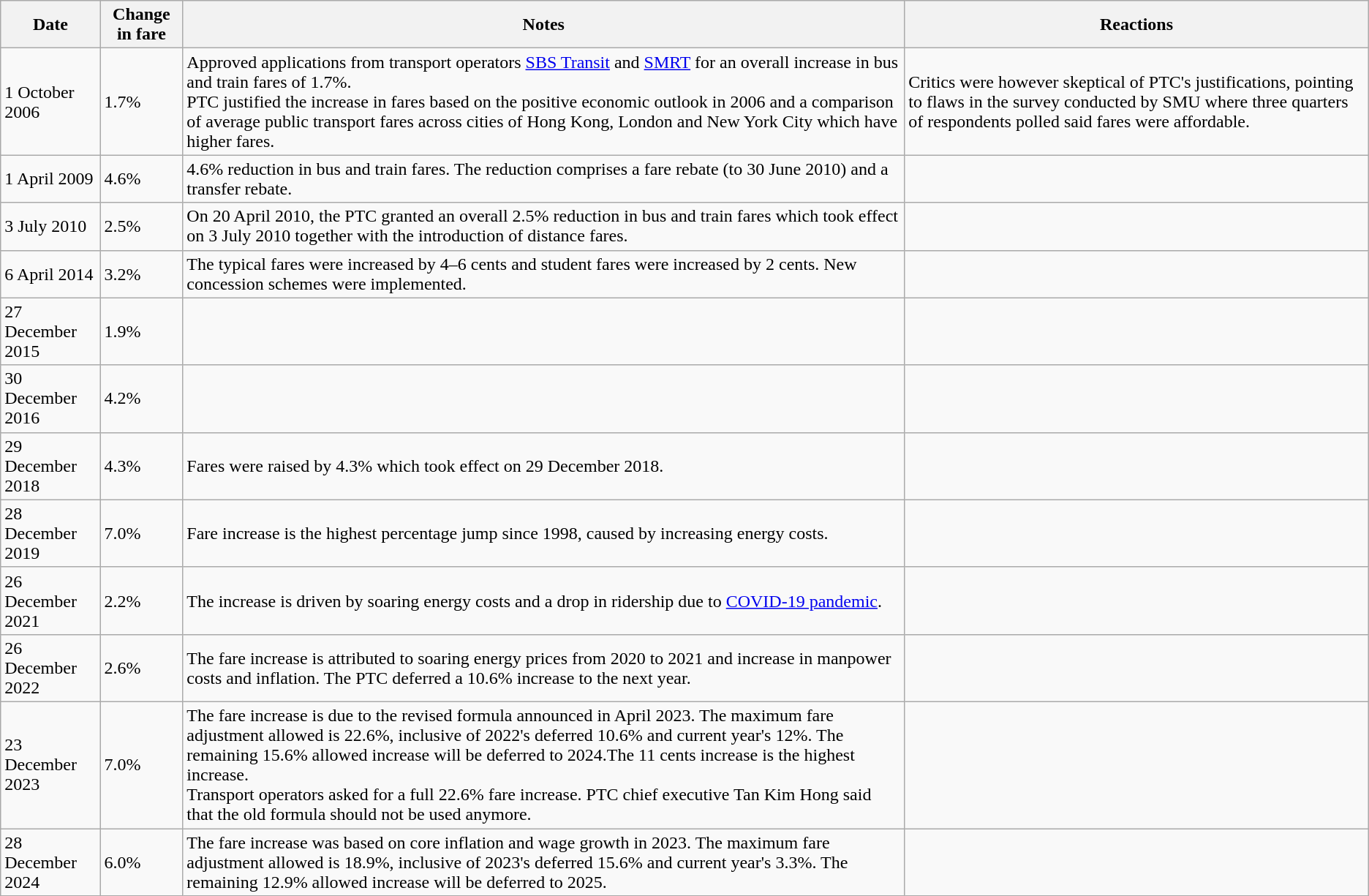<table class="wikitable">
<tr>
<th>Date</th>
<th>Change in fare</th>
<th>Notes</th>
<th>Reactions</th>
</tr>
<tr>
<td>1 October 2006</td>
<td>1.7%</td>
<td>Approved applications from transport operators <a href='#'>SBS Transit</a> and <a href='#'>SMRT</a> for an overall increase in bus and train fares of 1.7%.<br>PTC justified the increase in fares based on the positive economic outlook in 2006 and a comparison of average public transport fares across cities of Hong Kong, London and New York City which have higher fares.</td>
<td>Critics were however skeptical of PTC's justifications, pointing to flaws in the survey conducted by SMU where three quarters of respondents polled said fares were affordable.</td>
</tr>
<tr>
<td>1 April 2009</td>
<td>4.6%</td>
<td>4.6% reduction in bus and train fares. The reduction comprises a fare rebate (to 30 June 2010) and a transfer rebate.</td>
<td></td>
</tr>
<tr>
<td>3 July 2010</td>
<td>2.5%</td>
<td>On 20 April 2010, the PTC granted an overall 2.5% reduction in bus and train fares which took effect on 3 July 2010 together with the introduction of distance fares.</td>
<td></td>
</tr>
<tr>
<td>6 April 2014</td>
<td>3.2%</td>
<td>The typical fares were increased by 4–6 cents and student fares were increased by 2 cents. New concession schemes were implemented.</td>
<td></td>
</tr>
<tr>
<td>27 December 2015</td>
<td>1.9%</td>
<td></td>
<td></td>
</tr>
<tr>
<td>30 December 2016</td>
<td>4.2%</td>
<td></td>
<td></td>
</tr>
<tr>
<td>29 December 2018</td>
<td>4.3%</td>
<td>Fares were raised by 4.3% which took effect on 29 December 2018.</td>
<td></td>
</tr>
<tr>
<td>28 December 2019</td>
<td>7.0%</td>
<td>Fare increase is the highest percentage jump since 1998, caused by increasing energy costs.</td>
<td></td>
</tr>
<tr>
<td>26 December 2021</td>
<td>2.2%</td>
<td>The increase is driven by soaring energy costs and a drop in ridership due to <a href='#'>COVID-19 pandemic</a>.</td>
<td></td>
</tr>
<tr>
<td>26 December 2022</td>
<td>2.6%</td>
<td>The fare increase is attributed to soaring energy prices from 2020 to 2021 and increase in manpower costs and inflation. The PTC deferred a 10.6% increase to the next year.</td>
<td></td>
</tr>
<tr>
<td>23 December 2023</td>
<td>7.0%</td>
<td>The fare increase is due to the revised formula announced in April 2023. The maximum fare adjustment allowed is 22.6%, inclusive of 2022's deferred 10.6% and current year's 12%. The remaining 15.6% allowed increase will be deferred to 2024.The 11 cents increase is the highest increase.<br>Transport operators asked for a full 22.6% fare increase.
PTC chief executive Tan Kim Hong said that the old formula should not be used anymore.</td>
<td></td>
</tr>
<tr>
<td>28 December 2024</td>
<td>6.0%</td>
<td>The fare increase was based on core inflation and wage growth in 2023. The maximum fare adjustment allowed is 18.9%, inclusive of 2023's deferred 15.6% and current year's 3.3%. The remaining 12.9% allowed increase will be deferred to 2025.</td>
<td></td>
</tr>
</table>
